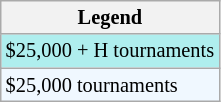<table class=wikitable style="font-size:85%;">
<tr>
<th>Legend</th>
</tr>
<tr style="background:#afeeee;">
<td>$25,000 + H tournaments</td>
</tr>
<tr style="background:#f0f8ff;">
<td>$25,000 tournaments</td>
</tr>
</table>
